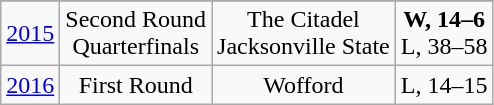<table class="wikitable">
<tr>
</tr>
<tr align="center">
<td><a href='#'>2015</a></td>
<td>Second Round<br>Quarterfinals</td>
<td>The Citadel<br>Jacksonville State</td>
<td><strong>W, 14–6</strong><br>L, 38–58</td>
</tr>
<tr align="center">
<td><a href='#'>2016</a></td>
<td>First Round</td>
<td>Wofford</td>
<td>L, 14–15</td>
</tr>
</table>
